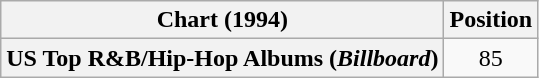<table class="wikitable plainrowheaders" style="text-align:center">
<tr>
<th scope="col">Chart (1994)</th>
<th scope="col">Position</th>
</tr>
<tr>
<th scope="row">US Top R&B/Hip-Hop Albums (<em>Billboard</em>)</th>
<td>85</td>
</tr>
</table>
